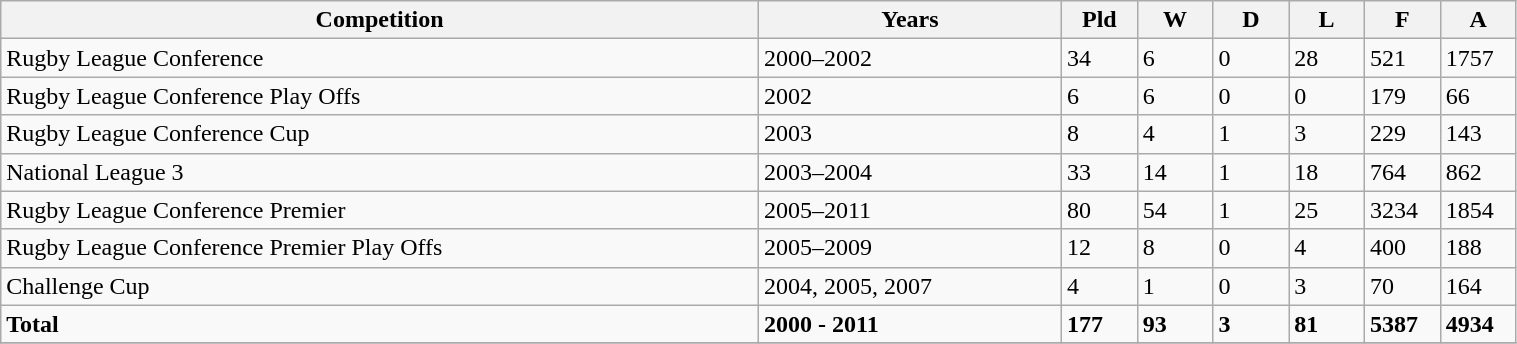<table class="wikitable" width=80%>
<tr>
<th width=50%>Competition</th>
<th width=20%>Years</th>
<th width=5%>Pld</th>
<th width=5%>W</th>
<th width=5%>D</th>
<th width=5%>L</th>
<th width=5%>F</th>
<th width=5%>A</th>
</tr>
<tr>
<td>Rugby League Conference</td>
<td>2000–2002</td>
<td>34</td>
<td>6</td>
<td>0</td>
<td>28</td>
<td>521</td>
<td>1757</td>
</tr>
<tr>
<td>Rugby League Conference Play Offs</td>
<td>2002</td>
<td>6</td>
<td>6</td>
<td>0</td>
<td>0</td>
<td>179</td>
<td>66</td>
</tr>
<tr>
<td>Rugby League Conference Cup</td>
<td>2003</td>
<td>8</td>
<td>4</td>
<td>1</td>
<td>3</td>
<td>229</td>
<td>143</td>
</tr>
<tr>
<td>National League 3</td>
<td>2003–2004</td>
<td>33</td>
<td>14</td>
<td>1</td>
<td>18</td>
<td>764</td>
<td>862</td>
</tr>
<tr>
<td>Rugby League Conference Premier</td>
<td>2005–2011</td>
<td>80</td>
<td>54</td>
<td>1</td>
<td>25</td>
<td>3234</td>
<td>1854</td>
</tr>
<tr>
<td>Rugby League Conference Premier Play Offs</td>
<td>2005–2009</td>
<td>12</td>
<td>8</td>
<td>0</td>
<td>4</td>
<td>400</td>
<td>188</td>
</tr>
<tr>
<td>Challenge Cup</td>
<td>2004, 2005, 2007</td>
<td>4</td>
<td>1</td>
<td>0</td>
<td>3</td>
<td>70</td>
<td>164</td>
</tr>
<tr>
<td><strong>Total</strong></td>
<td><strong>2000 - 2011</strong></td>
<td><strong>177</strong></td>
<td><strong>93</strong></td>
<td><strong>3</strong></td>
<td><strong>81</strong></td>
<td><strong>5387</strong></td>
<td><strong>4934</strong></td>
</tr>
<tr>
</tr>
</table>
